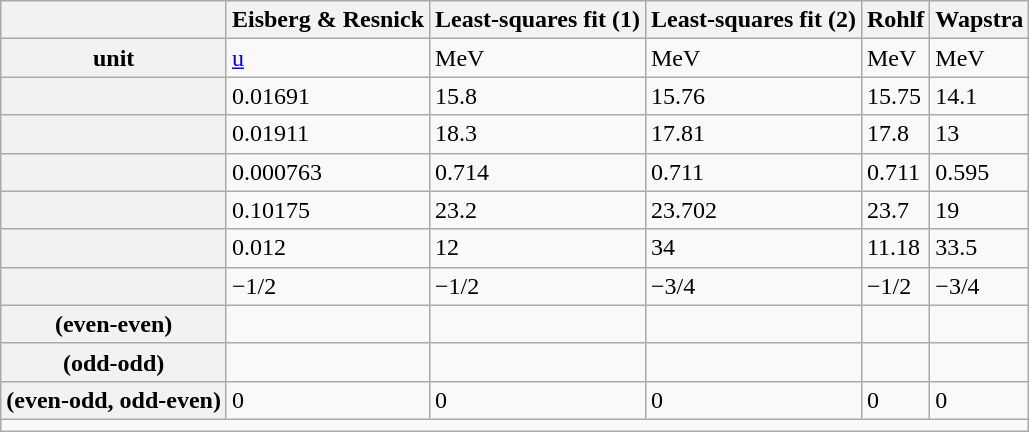<table class="wikitable sortable">
<tr>
<th></th>
<th>Eisberg & Resnick</th>
<th>Least-squares fit (1)</th>
<th>Least-squares fit (2)</th>
<th>Rohlf</th>
<th>Wapstra</th>
</tr>
<tr>
<th>unit</th>
<td><a href='#'>u</a></td>
<td>MeV</td>
<td>MeV</td>
<td>MeV</td>
<td>MeV</td>
</tr>
<tr>
<th></th>
<td>0.01691</td>
<td>15.8</td>
<td>15.76</td>
<td>15.75</td>
<td>14.1</td>
</tr>
<tr>
<th></th>
<td>0.01911</td>
<td>18.3</td>
<td>17.81</td>
<td>17.8</td>
<td>13</td>
</tr>
<tr>
<th></th>
<td>0.000763</td>
<td>0.714</td>
<td>0.711</td>
<td>0.711</td>
<td>0.595</td>
</tr>
<tr>
<th></th>
<td>0.10175</td>
<td>23.2</td>
<td>23.702</td>
<td>23.7</td>
<td>19</td>
</tr>
<tr>
<th></th>
<td>0.012</td>
<td>12</td>
<td>34</td>
<td>11.18</td>
<td>33.5</td>
</tr>
<tr>
<th></th>
<td>−1/2</td>
<td>−1/2</td>
<td>−3/4</td>
<td>−1/2</td>
<td>−3/4</td>
</tr>
<tr>
<th> (even-even)</th>
<td></td>
<td></td>
<td></td>
<td></td>
<td></td>
</tr>
<tr>
<th> (odd-odd)</th>
<td></td>
<td></td>
<td></td>
<td></td>
<td></td>
</tr>
<tr>
<th> (even-odd, odd-even)</th>
<td>0</td>
<td>0</td>
<td>0</td>
<td>0</td>
<td>0</td>
</tr>
<tr>
<td colspan="6"></td>
</tr>
</table>
